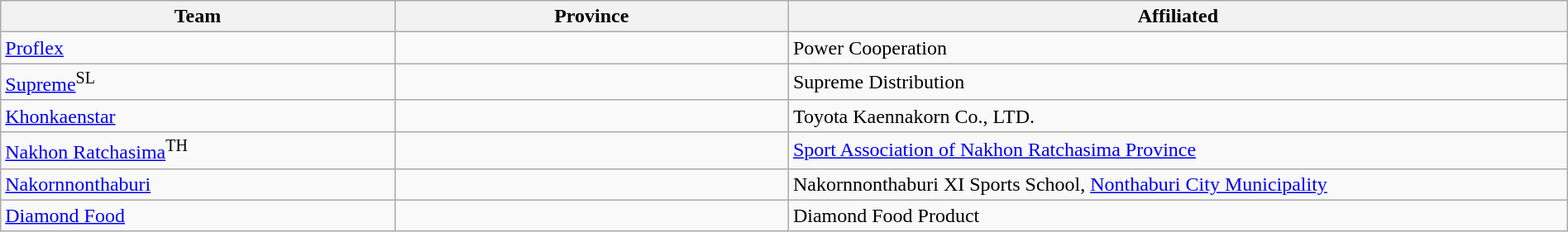<table class="wikitable" style="table-layout:fixed;width:100%;">
<tr>
<th width=25%>Team</th>
<th width=25%>Province</th>
<th width=50%>Affiliated</th>
</tr>
<tr>
<td><a href='#'>Proflex</a> </td>
<td></td>
<td>Power Cooperation</td>
</tr>
<tr>
<td><a href='#'>Supreme</a><sup>SL</sup> </td>
<td></td>
<td>Supreme Distribution</td>
</tr>
<tr>
<td><a href='#'>Khonkaenstar</a> </td>
<td></td>
<td>Toyota Kaennakorn Co., LTD.</td>
</tr>
<tr>
<td><a href='#'>Nakhon Ratchasima</a><sup>TH</sup> </td>
<td></td>
<td><a href='#'>Sport Association of Nakhon Ratchasima Province</a></td>
</tr>
<tr>
<td><a href='#'>Nakornnonthaburi</a> </td>
<td></td>
<td>Nakornnonthaburi XI Sports School, <a href='#'>Nonthaburi City Municipality</a></td>
</tr>
<tr>
<td><a href='#'>Diamond Food</a> </td>
<td></td>
<td>Diamond Food Product</td>
</tr>
</table>
